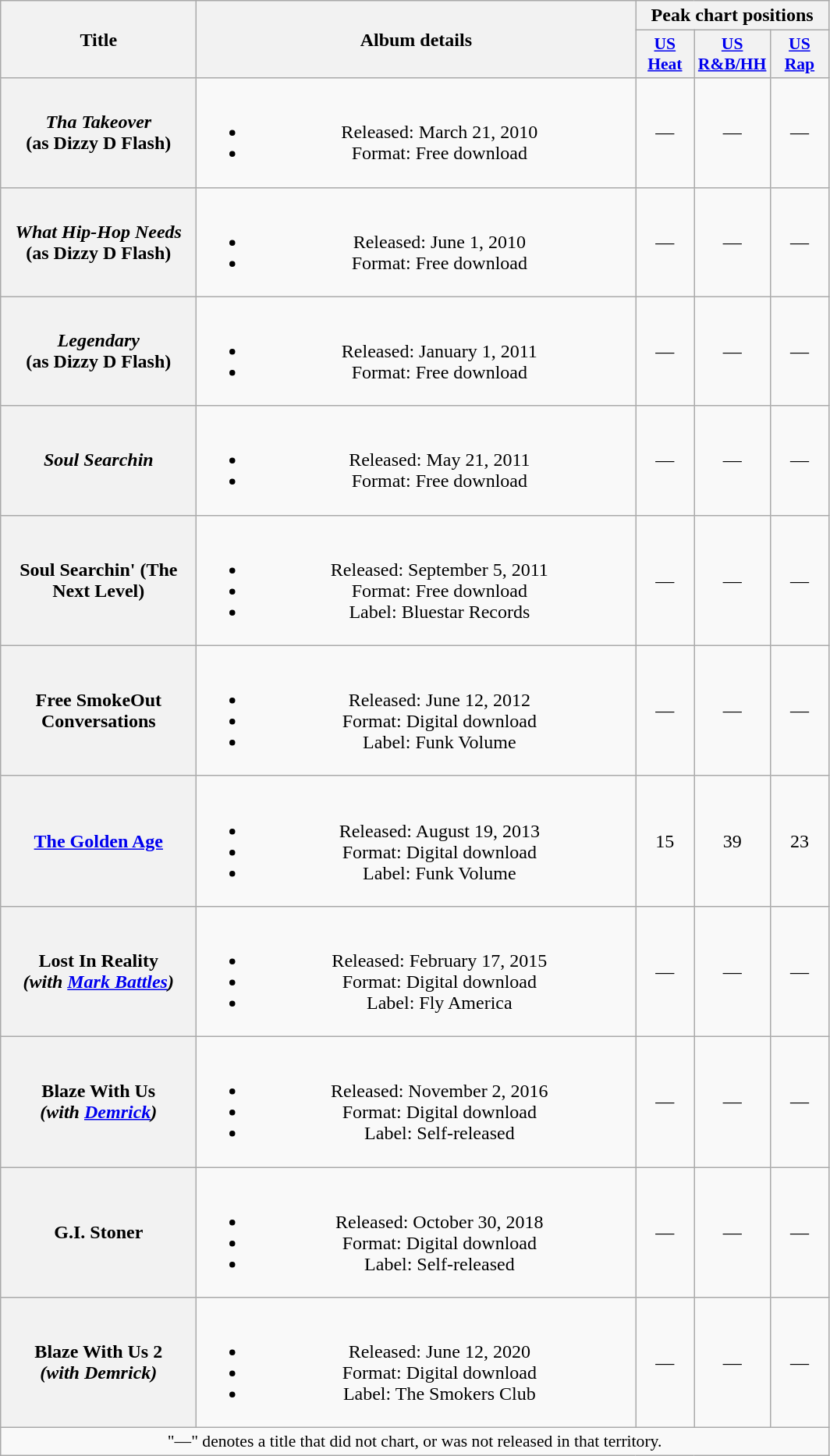<table class="wikitable plainrowheaders" style="text-align:center;">
<tr>
<th scope="col" rowspan="2" style="width:10em;">Title</th>
<th scope="col" rowspan="2" style="width:23em;">Album details</th>
<th scope="col" colspan="3">Peak chart positions</th>
</tr>
<tr>
<th scope="col" style="width:3em;font-size:90%;"><a href='#'>US Heat</a><br></th>
<th scope="col" style="width:3em;font-size:90%;"><a href='#'>US R&B/HH</a><br></th>
<th scope="col" style="width:3em;font-size:90%;"><a href='#'>US<br>Rap</a><br></th>
</tr>
<tr>
<th scope="row"><em>Tha Takeover</em><br><span>(as Dizzy D Flash)</span></th>
<td><br><ul><li>Released: March 21, 2010</li><li>Format: Free download</li></ul></td>
<td>—</td>
<td>—</td>
<td>—</td>
</tr>
<tr>
<th scope="row"><em>What Hip-Hop Needs</em><br><span>(as Dizzy D Flash)</span></th>
<td><br><ul><li>Released: June 1, 2010</li><li>Format: Free download</li></ul></td>
<td>—</td>
<td>—</td>
<td>—</td>
</tr>
<tr>
<th scope="row"><em>Legendary</em><br><span>(as Dizzy D Flash)</span></th>
<td><br><ul><li>Released: January 1, 2011</li><li>Format: Free download</li></ul></td>
<td>—</td>
<td>—</td>
<td>—</td>
</tr>
<tr>
<th scope="row"><em>Soul Searchin<strong></th>
<td><br><ul><li>Released: May 21, 2011</li><li>Format: Free download</li></ul></td>
<td>—</td>
<td>—</td>
<td>—</td>
</tr>
<tr>
<th scope="row"></em>Soul Searchin' (The Next Level)<em></th>
<td><br><ul><li>Released: September 5, 2011</li><li>Format: Free download</li><li>Label: Bluestar Records</li></ul></td>
<td>—</td>
<td>—</td>
<td>—</td>
</tr>
<tr>
<th scope="row"></em>Free SmokeOut Conversations<em></th>
<td><br><ul><li>Released: June 12, 2012</li><li>Format: Digital download</li><li>Label: Funk Volume</li></ul></td>
<td>—</td>
<td>—</td>
<td>—</td>
</tr>
<tr>
<th scope="row"></em><a href='#'>The Golden Age</a><em></th>
<td><br><ul><li>Released: August 19, 2013</li><li>Format: Digital download</li><li>Label: Funk Volume</li></ul></td>
<td>15</td>
<td>39</td>
<td>23</td>
</tr>
<tr>
<th scope="row"></em>Lost In Reality<em><br><span>(with <a href='#'>Mark Battles</a>)</span></th>
<td><br><ul><li>Released: February 17, 2015</li><li>Format: Digital download</li><li>Label: Fly America</li></ul></td>
<td>—</td>
<td>—</td>
<td>—</td>
</tr>
<tr>
<th scope="row"></em>Blaze With Us<em><br><span>(with <a href='#'>Demrick</a>)</span></th>
<td><br><ul><li>Released: November 2, 2016</li><li>Format: Digital download</li><li>Label: Self-released</li></ul></td>
<td>—</td>
<td>—</td>
<td>—</td>
</tr>
<tr>
<th scope="row"></em>G.I. Stoner<em><br><span></span></th>
<td><br><ul><li>Released: October 30, 2018</li><li>Format: Digital download</li><li>Label: Self-released</li></ul></td>
<td>—</td>
<td>—</td>
<td>—</td>
</tr>
<tr>
<th scope="row"></em>Blaze With Us 2<em><br><span>(with Demrick)</span></th>
<td><br><ul><li>Released: June 12, 2020</li><li>Format: Digital download</li><li>Label: The Smokers Club</li></ul></td>
<td>—</td>
<td>—</td>
<td>—</td>
</tr>
<tr>
<td colspan="15" style="font-size:90%">"—" denotes a title that did not chart, or was not released in that territory.</td>
</tr>
</table>
